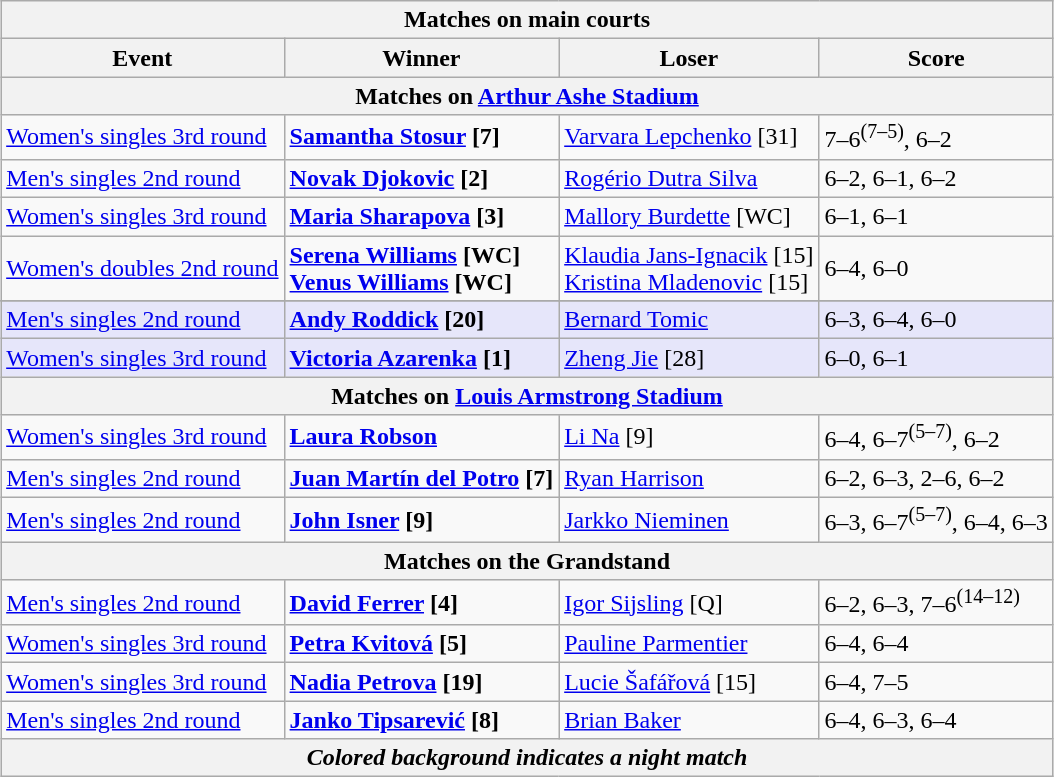<table class="wikitable collapsible uncollapsed" style=margin:auto>
<tr>
<th colspan=4><strong>Matches on main courts</strong></th>
</tr>
<tr>
<th>Event</th>
<th>Winner</th>
<th>Loser</th>
<th>Score</th>
</tr>
<tr>
<th colspan=4><strong>Matches on <a href='#'>Arthur Ashe Stadium</a></strong></th>
</tr>
<tr>
<td><a href='#'>Women's singles 3rd round</a></td>
<td> <strong><a href='#'>Samantha Stosur</a> [7]</strong></td>
<td> <a href='#'>Varvara Lepchenko</a> [31]</td>
<td>7–6<sup>(7–5)</sup>, 6–2</td>
</tr>
<tr>
<td><a href='#'>Men's singles 2nd round</a></td>
<td> <strong><a href='#'>Novak Djokovic</a> [2]</strong></td>
<td> <a href='#'>Rogério Dutra Silva</a></td>
<td>6–2, 6–1, 6–2</td>
</tr>
<tr>
<td><a href='#'>Women's singles 3rd round</a></td>
<td> <strong><a href='#'>Maria Sharapova</a> [3]</strong></td>
<td> <a href='#'>Mallory Burdette</a> [WC]</td>
<td>6–1, 6–1</td>
</tr>
<tr>
<td><a href='#'>Women's doubles 2nd round</a></td>
<td><strong> <a href='#'>Serena Williams</a> [WC]<br> <a href='#'>Venus Williams</a> [WC]</strong></td>
<td> <a href='#'>Klaudia Jans-Ignacik</a> [15]<br> <a href='#'>Kristina Mladenovic</a> [15]</td>
<td>6–4, 6–0</td>
</tr>
<tr>
</tr>
<tr bgcolor=lavender>
<td><a href='#'>Men's singles 2nd round</a></td>
<td> <strong><a href='#'>Andy Roddick</a> [20]</strong></td>
<td> <a href='#'>Bernard Tomic</a></td>
<td>6–3, 6–4, 6–0</td>
</tr>
<tr bgcolor=lavender>
<td><a href='#'>Women's singles 3rd round</a></td>
<td> <strong><a href='#'>Victoria Azarenka</a> [1]</strong></td>
<td> <a href='#'>Zheng Jie</a> [28]</td>
<td>6–0, 6–1</td>
</tr>
<tr>
<th colspan=4><strong>Matches on <a href='#'>Louis Armstrong Stadium</a></strong></th>
</tr>
<tr>
<td><a href='#'>Women's singles 3rd round</a></td>
<td> <strong><a href='#'>Laura Robson</a></strong></td>
<td> <a href='#'>Li Na</a> [9]</td>
<td>6–4, 6–7<sup>(5–7)</sup>, 6–2</td>
</tr>
<tr>
<td><a href='#'>Men's singles 2nd round</a></td>
<td> <strong><a href='#'>Juan Martín del Potro</a> [7]</strong></td>
<td> <a href='#'>Ryan Harrison</a></td>
<td>6–2, 6–3, 2–6, 6–2</td>
</tr>
<tr>
<td><a href='#'>Men's singles 2nd round</a></td>
<td> <strong><a href='#'>John Isner</a>  [9]</strong></td>
<td> <a href='#'>Jarkko Nieminen</a></td>
<td>6–3, 6–7<sup>(5–7)</sup>, 6–4, 6–3</td>
</tr>
<tr>
<th colspan=4><strong>Matches on the Grandstand</strong></th>
</tr>
<tr>
<td><a href='#'>Men's singles 2nd round</a></td>
<td> <strong><a href='#'>David Ferrer</a> [4]</strong></td>
<td> <a href='#'>Igor Sijsling</a> [Q]</td>
<td>6–2, 6–3, 7–6<sup>(14–12)</sup></td>
</tr>
<tr>
<td><a href='#'>Women's singles 3rd round</a></td>
<td> <strong><a href='#'>Petra Kvitová</a> [5]</strong></td>
<td> <a href='#'>Pauline Parmentier</a></td>
<td>6–4, 6–4</td>
</tr>
<tr>
<td><a href='#'>Women's singles 3rd round</a></td>
<td> <strong><a href='#'>Nadia Petrova</a> [19]</strong></td>
<td> <a href='#'>Lucie Šafářová</a> [15]</td>
<td>6–4, 7–5</td>
</tr>
<tr>
<td><a href='#'>Men's singles 2nd round</a></td>
<td> <strong><a href='#'>Janko Tipsarević</a> [8]</strong></td>
<td> <a href='#'>Brian Baker</a></td>
<td>6–4, 6–3, 6–4</td>
</tr>
<tr>
<th colspan=4><em>Colored background indicates a night match</em></th>
</tr>
</table>
